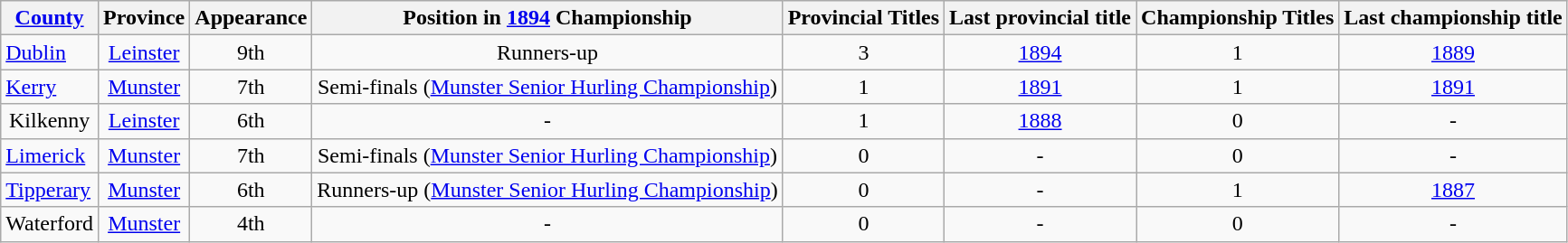<table class="wikitable sortable" style="text-align:center">
<tr>
<th><a href='#'>County</a></th>
<th>Province</th>
<th>Appearance</th>
<th>Position in <a href='#'>1894</a> Championship</th>
<th>Provincial Titles</th>
<th>Last provincial title</th>
<th>Championship Titles</th>
<th>Last championship title</th>
</tr>
<tr>
<td style="text-align:left"> <a href='#'>Dublin</a></td>
<td><a href='#'>Leinster</a></td>
<td>9th</td>
<td>Runners-up</td>
<td>3</td>
<td><a href='#'>1894</a></td>
<td>1</td>
<td><a href='#'>1889</a></td>
</tr>
<tr>
<td style="text-align:left"> <a href='#'>Kerry</a></td>
<td><a href='#'>Munster</a></td>
<td>7th</td>
<td>Semi-finals (<a href='#'>Munster Senior Hurling Championship</a>)</td>
<td>1</td>
<td><a href='#'>1891</a></td>
<td>1</td>
<td><a href='#'>1891</a></td>
</tr>
<tr>
<td>Kilkenny</td>
<td><a href='#'>Leinster</a></td>
<td>6th</td>
<td>-</td>
<td>1</td>
<td><a href='#'>1888</a></td>
<td>0</td>
<td>-</td>
</tr>
<tr>
<td style="text-align:left"> <a href='#'>Limerick</a></td>
<td><a href='#'>Munster</a></td>
<td>7th</td>
<td>Semi-finals (<a href='#'>Munster Senior Hurling Championship</a>)</td>
<td>0</td>
<td>-</td>
<td>0</td>
<td>-</td>
</tr>
<tr>
<td style="text-align:left"> <a href='#'>Tipperary</a></td>
<td><a href='#'>Munster</a></td>
<td>6th</td>
<td>Runners-up (<a href='#'>Munster Senior Hurling Championship</a>)</td>
<td>0</td>
<td>-</td>
<td>1</td>
<td><a href='#'>1887</a></td>
</tr>
<tr>
<td>Waterford</td>
<td><a href='#'>Munster</a></td>
<td>4th</td>
<td>-</td>
<td>0</td>
<td>-</td>
<td>0</td>
<td>-</td>
</tr>
</table>
